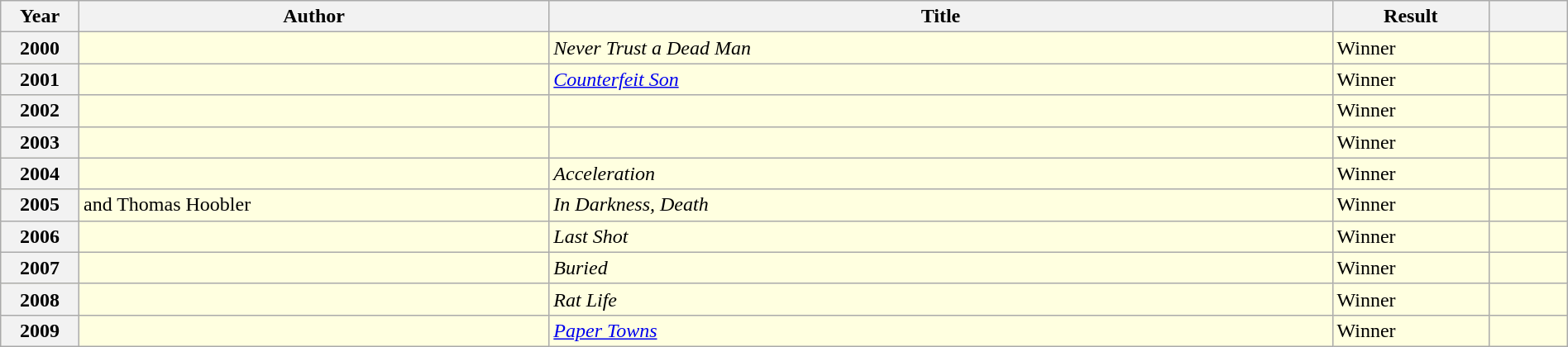<table class="wikitable sortable mw-collapsible" style="width:100%" style="width:100%">
<tr>
<th scope="col" width="5%">Year</th>
<th scope="col" width="30%">Author</th>
<th scope="col" width="50%">Title</th>
<th scope="col" width="10%">Result</th>
<th scope="col" width="5%"></th>
</tr>
<tr style="background:lightyellow;">
<th>2000</th>
<td></td>
<td><em>Never Trust a Dead Man</em></td>
<td>Winner</td>
<td></td>
</tr>
<tr style="background:lightyellow;">
<th>2001</th>
<td></td>
<td><em><a href='#'>Counterfeit Son</a></em></td>
<td>Winner</td>
<td></td>
</tr>
<tr style="background:lightyellow;">
<th>2002</th>
<td></td>
<td><em></em></td>
<td>Winner</td>
<td></td>
</tr>
<tr style="background:lightyellow;">
<th>2003</th>
<td></td>
<td><em></em></td>
<td>Winner</td>
<td></td>
</tr>
<tr style="background:lightyellow;">
<th>2004</th>
<td></td>
<td><em>Acceleration</em></td>
<td>Winner</td>
<td></td>
</tr>
<tr style="background:lightyellow;">
<th>2005</th>
<td>  and Thomas Hoobler</td>
<td><em>In Darkness, Death</em></td>
<td>Winner</td>
<td></td>
</tr>
<tr style="background:lightyellow;">
<th>2006</th>
<td></td>
<td><em>Last Shot</em></td>
<td>Winner</td>
<td></td>
</tr>
<tr style="background:lightyellow;">
<th>2007</th>
<td></td>
<td><em>Buried</em></td>
<td>Winner</td>
<td></td>
</tr>
<tr style="background:lightyellow;">
<th>2008</th>
<td></td>
<td><em>Rat Life</em></td>
<td>Winner</td>
<td></td>
</tr>
<tr style="background:lightyellow;">
<th>2009</th>
<td></td>
<td><em><a href='#'>Paper Towns</a></em></td>
<td>Winner</td>
<td></td>
</tr>
</table>
